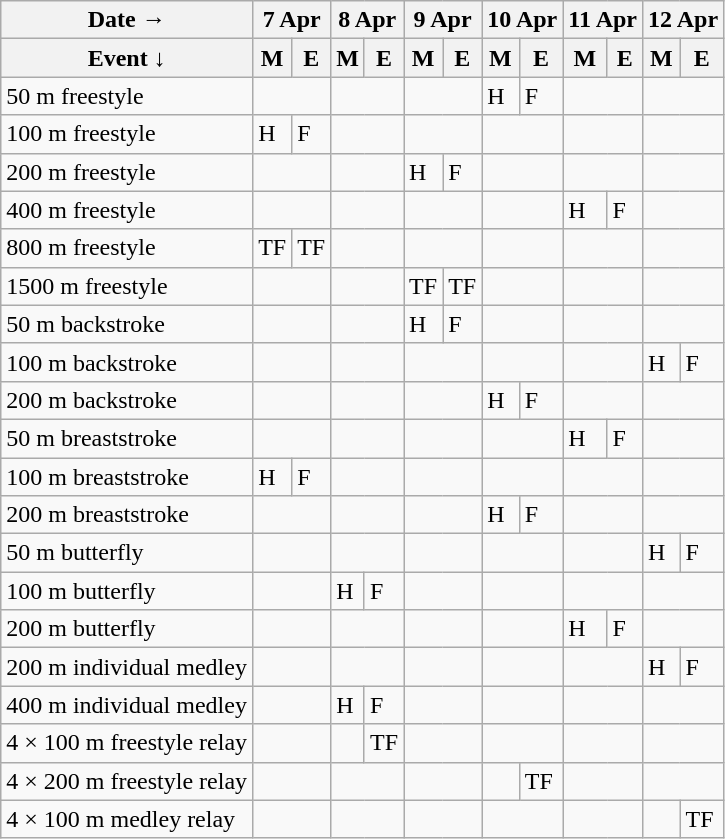<table class="wikitable swimming-schedule floatleft">
<tr>
<th>Date →</th>
<th colspan=2>7 Apr</th>
<th colspan=2>8 Apr</th>
<th colspan=2>9 Apr</th>
<th colspan=2>10 Apr</th>
<th colspan=2>11 Apr</th>
<th colspan=2>12 Apr</th>
</tr>
<tr>
<th>Event ↓</th>
<th>M</th>
<th>E</th>
<th>M</th>
<th>E</th>
<th>M</th>
<th>E</th>
<th>M</th>
<th>E</th>
<th>M</th>
<th>E</th>
<th>M</th>
<th>E</th>
</tr>
<tr>
<td class=event>50 m freestyle</td>
<td colspan=2></td>
<td colspan=2></td>
<td colspan=2></td>
<td class=heats>H</td>
<td class=final>F</td>
<td colspan=2></td>
<td colspan=2></td>
</tr>
<tr>
<td class=event>100 m freestyle</td>
<td class=heats>H</td>
<td class=final>F</td>
<td colspan=2></td>
<td colspan=2></td>
<td colspan=2></td>
<td colspan=2></td>
<td colspan=2></td>
</tr>
<tr>
<td class=event>200 m freestyle</td>
<td colspan=2></td>
<td colspan=2></td>
<td class=heats>H</td>
<td class=final>F</td>
<td colspan=2></td>
<td colspan=2></td>
<td colspan=2></td>
</tr>
<tr>
<td class=event>400 m freestyle</td>
<td colspan=2></td>
<td colspan=2></td>
<td colspan=2></td>
<td colspan=2></td>
<td class=heats>H</td>
<td class=final>F</td>
<td colspan=2></td>
</tr>
<tr>
<td class=event>800 m freestyle</td>
<td class=timed-final>TF</td>
<td class=timed-final>TF</td>
<td colspan=2></td>
<td colspan=2></td>
<td colspan=2></td>
<td colspan=2></td>
<td colspan=2></td>
</tr>
<tr>
<td class=event>1500 m freestyle</td>
<td colspan=2></td>
<td colspan=2></td>
<td class=timed-final>TF</td>
<td class=timed-final>TF</td>
<td colspan=2></td>
<td colspan=2></td>
<td colspan=2></td>
</tr>
<tr>
<td class=event>50 m backstroke</td>
<td colspan=2></td>
<td colspan=2></td>
<td class=heats>H</td>
<td class=final>F</td>
<td colspan=2></td>
<td colspan=2></td>
<td colspan=2></td>
</tr>
<tr>
<td class=event>100 m backstroke</td>
<td colspan=2></td>
<td colspan=2></td>
<td colspan=2></td>
<td colspan=2></td>
<td colspan=2></td>
<td class=heats>H</td>
<td class=final>F</td>
</tr>
<tr>
<td class=event>200 m backstroke</td>
<td colspan=2></td>
<td colspan=2></td>
<td colspan=2></td>
<td class=heats>H</td>
<td class=final>F</td>
<td colspan=2></td>
<td colspan=2></td>
</tr>
<tr>
<td class=event>50 m breaststroke</td>
<td colspan=2></td>
<td colspan=2></td>
<td colspan=2></td>
<td colspan=2></td>
<td class=heats>H</td>
<td class=final>F</td>
<td colspan=2></td>
</tr>
<tr>
<td class=event>100 m breaststroke</td>
<td class=heats>H</td>
<td class=final>F</td>
<td colspan=2></td>
<td colspan=2></td>
<td colspan=2></td>
<td colspan=2></td>
<td colspan=2></td>
</tr>
<tr>
<td class=event>200 m breaststroke</td>
<td colspan=2></td>
<td colspan=2></td>
<td colspan=2></td>
<td class=heats>H</td>
<td class=final>F</td>
<td colspan=2></td>
<td colspan=2></td>
</tr>
<tr>
<td class=event>50 m butterfly</td>
<td colspan=2></td>
<td colspan=2></td>
<td colspan=2></td>
<td colspan=2></td>
<td colspan=2></td>
<td class=heats>H</td>
<td class=final>F</td>
</tr>
<tr>
<td class=event>100 m butterfly</td>
<td colspan=2></td>
<td class=heats>H</td>
<td class=final>F</td>
<td colspan=2></td>
<td colspan=2></td>
<td colspan=2></td>
<td colspan=2></td>
</tr>
<tr>
<td class=event>200 m butterfly</td>
<td colspan=2></td>
<td colspan=2></td>
<td colspan=2></td>
<td colspan=2></td>
<td class=heats>H</td>
<td class=final>F</td>
<td colspan=2></td>
</tr>
<tr>
<td class=event>200 m individual medley</td>
<td colspan=2></td>
<td colspan=2></td>
<td colspan=2></td>
<td colspan=2></td>
<td colspan=2></td>
<td class=heats>H</td>
<td class=final>F</td>
</tr>
<tr>
<td class=event>400 m individual medley</td>
<td colspan=2></td>
<td class=heats>H</td>
<td class=final>F</td>
<td colspan=2></td>
<td colspan=2></td>
<td colspan=2></td>
<td colspan=2></td>
</tr>
<tr>
<td class=event>4 × 100 m freestyle relay</td>
<td colspan=2></td>
<td></td>
<td class=timed-final>TF</td>
<td colspan=2></td>
<td colspan=2></td>
<td colspan=2></td>
<td colspan=2></td>
</tr>
<tr>
<td class=event>4 × 200 m freestyle relay</td>
<td colspan=2></td>
<td colspan=2></td>
<td colspan=2></td>
<td></td>
<td class=timed-final>TF</td>
<td colspan=2></td>
<td colspan=2></td>
</tr>
<tr>
<td class=event>4 × 100 m medley relay</td>
<td colspan=2></td>
<td colspan=2></td>
<td colspan=2></td>
<td colspan=2></td>
<td colspan=2></td>
<td></td>
<td class=timed-final>TF</td>
</tr>
</table>
